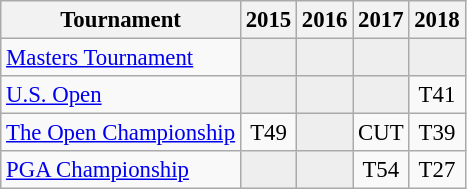<table class="wikitable" style="font-size:95%;text-align:center;">
<tr>
<th>Tournament</th>
<th>2015</th>
<th>2016</th>
<th>2017</th>
<th>2018</th>
</tr>
<tr>
<td align=left><a href='#'>Masters Tournament</a></td>
<td style="background:#eeeeee;"></td>
<td style="background:#eeeeee;"></td>
<td style="background:#eeeeee;"></td>
<td style="background:#eeeeee;"></td>
</tr>
<tr>
<td align=left><a href='#'>U.S. Open</a></td>
<td style="background:#eeeeee;"></td>
<td style="background:#eeeeee;"></td>
<td style="background:#eeeeee;"></td>
<td>T41</td>
</tr>
<tr>
<td align=left><a href='#'>The Open Championship</a></td>
<td>T49</td>
<td style="background:#eeeeee;"></td>
<td>CUT</td>
<td>T39</td>
</tr>
<tr>
<td align=left><a href='#'>PGA Championship</a></td>
<td style="background:#eeeeee;"></td>
<td style="background:#eeeeee;"></td>
<td>T54</td>
<td>T27</td>
</tr>
</table>
